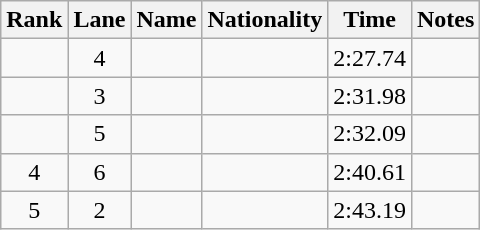<table class="wikitable sortable" style="text-align:center">
<tr>
<th>Rank</th>
<th>Lane</th>
<th>Name</th>
<th>Nationality</th>
<th>Time</th>
<th>Notes</th>
</tr>
<tr>
<td></td>
<td>4</td>
<td align=left></td>
<td align=left></td>
<td>2:27.74</td>
<td></td>
</tr>
<tr>
<td></td>
<td>3</td>
<td align=left></td>
<td align=left></td>
<td>2:31.98</td>
<td></td>
</tr>
<tr>
<td></td>
<td>5</td>
<td align=left></td>
<td align=left></td>
<td>2:32.09</td>
<td></td>
</tr>
<tr>
<td>4</td>
<td>6</td>
<td align=left></td>
<td align=left></td>
<td>2:40.61</td>
<td></td>
</tr>
<tr>
<td>5</td>
<td>2</td>
<td align=left></td>
<td align=left></td>
<td>2:43.19</td>
<td></td>
</tr>
</table>
